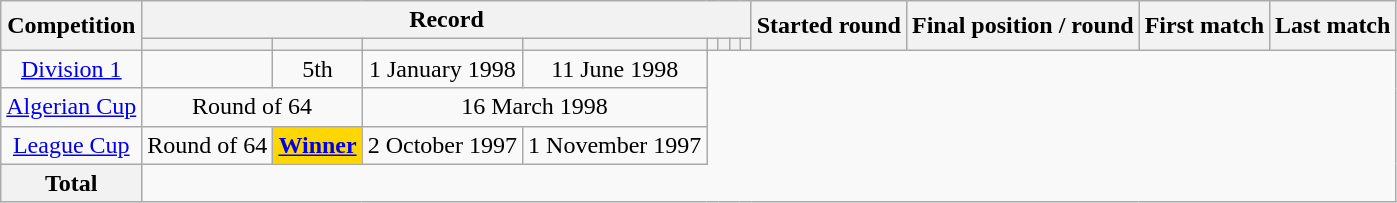<table class="wikitable" style="text-align: center">
<tr>
<th rowspan=2>Competition</th>
<th colspan=8>Record</th>
<th rowspan=2>Started round</th>
<th rowspan=2>Final position / round</th>
<th rowspan=2>First match</th>
<th rowspan=2>Last match</th>
</tr>
<tr>
<th></th>
<th></th>
<th></th>
<th></th>
<th></th>
<th></th>
<th></th>
<th></th>
</tr>
<tr>
<td><a href='#'>Division 1</a><br></td>
<td></td>
<td>5th</td>
<td>1 January 1998</td>
<td>11 June 1998</td>
</tr>
<tr>
<td><a href='#'>Algerian Cup</a><br></td>
<td colspan=2>Round of 64</td>
<td colspan=2>16 March 1998</td>
</tr>
<tr>
<td><a href='#'>League Cup</a><br></td>
<td>Round of 64</td>
<td style="background:gold;"><a href='#'><strong>Winner</strong></a></td>
<td>2 October 1997</td>
<td>1 November 1997</td>
</tr>
<tr>
<th>Total<br></th>
</tr>
</table>
